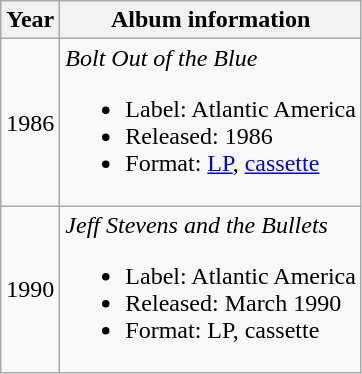<table class="wikitable">
<tr>
<th>Year</th>
<th>Album information</th>
</tr>
<tr>
<td>1986</td>
<td><em>Bolt Out of the Blue</em><br><ul><li>Label: Atlantic America</li><li>Released: 1986</li><li>Format: <a href='#'>LP</a>, <a href='#'>cassette</a></li></ul></td>
</tr>
<tr>
<td>1990</td>
<td><em>Jeff Stevens and the Bullets</em><br><ul><li>Label: Atlantic America</li><li>Released: March 1990</li><li>Format: LP, cassette</li></ul></td>
</tr>
</table>
